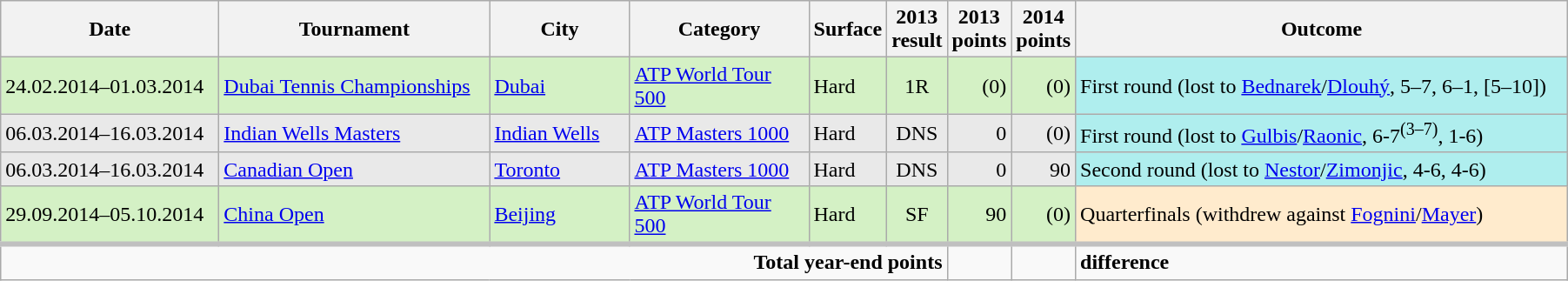<table class="wikitable">
<tr>
<th width=160>Date</th>
<th width=200>Tournament</th>
<th width=100>City</th>
<th width=130>Category</th>
<th width=40>Surface</th>
<th width=35>2013 result</th>
<th width=35>2013 points</th>
<th width=35>2014 points</th>
<th width=370>Outcome</th>
</tr>
<tr style="background:#d4f1c5;">
<td>24.02.2014–01.03.2014</td>
<td><a href='#'>Dubai Tennis Championships</a></td>
<td><a href='#'>Dubai</a></td>
<td><a href='#'>ATP World Tour 500</a></td>
<td>Hard</td>
<td align=center>1R</td>
<td align=right>(0)</td>
<td align=right>(0)</td>
<td style="background:#afeeee;">First round (lost to <a href='#'>Bednarek</a>/<a href='#'>Dlouhý</a>, 5–7, 6–1, [5–10])</td>
</tr>
<tr style="background:#e9e9e9;">
<td>06.03.2014–16.03.2014</td>
<td><a href='#'>Indian Wells Masters</a></td>
<td><a href='#'>Indian Wells</a></td>
<td><a href='#'>ATP Masters 1000</a></td>
<td>Hard</td>
<td align=center>DNS</td>
<td align=right>0</td>
<td align=right>(0)</td>
<td style="background:#afeeee;">First round (lost to <a href='#'>Gulbis</a>/<a href='#'>Raonic</a>, 6-7<sup>(3–7)</sup>, 1-6)</td>
</tr>
<tr style="background:#e9e9e9;">
<td>06.03.2014–16.03.2014</td>
<td><a href='#'>Canadian Open</a></td>
<td><a href='#'>Toronto</a></td>
<td><a href='#'>ATP Masters 1000</a></td>
<td>Hard</td>
<td align=center>DNS</td>
<td align=right>0</td>
<td align=right>90</td>
<td style="background:#afeeee;">Second round (lost to <a href='#'>Nestor</a>/<a href='#'>Zimonjic</a>, 4-6, 4-6)</td>
</tr>
<tr style="background:#d4f1c5;">
<td>29.09.2014–05.10.2014</td>
<td><a href='#'>China Open</a></td>
<td><a href='#'>Beijing</a></td>
<td><a href='#'>ATP World Tour 500</a></td>
<td>Hard</td>
<td align=center>SF</td>
<td align=right>90</td>
<td align=right>(0)</td>
<td style="background:#ffebcd;">Quarterfinals (withdrew against <a href='#'>Fognini</a>/<a href='#'>Mayer</a>)</td>
</tr>
<tr style="border-top:4px solid silver;">
<td colspan=6 align=right><strong>Total year-end points</strong></td>
<td align=right></td>
<td align=right></td>
<td>  <strong>difference</strong></td>
</tr>
</table>
